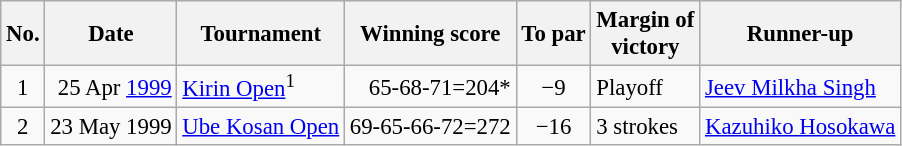<table class="wikitable" style="font-size:95%;">
<tr>
<th>No.</th>
<th>Date</th>
<th>Tournament</th>
<th>Winning score</th>
<th>To par</th>
<th>Margin of<br>victory</th>
<th>Runner-up</th>
</tr>
<tr>
<td align=center>1</td>
<td align=right>25 Apr <a href='#'>1999</a></td>
<td><a href='#'>Kirin Open</a><sup>1</sup></td>
<td align=right>65-68-71=204*</td>
<td align=center>−9</td>
<td>Playoff</td>
<td> <a href='#'>Jeev Milkha Singh</a></td>
</tr>
<tr>
<td align=center>2</td>
<td align=right>23 May 1999</td>
<td><a href='#'>Ube Kosan Open</a></td>
<td align=right>69-65-66-72=272</td>
<td align=center>−16</td>
<td>3 strokes</td>
<td> <a href='#'>Kazuhiko Hosokawa</a></td>
</tr>
</table>
